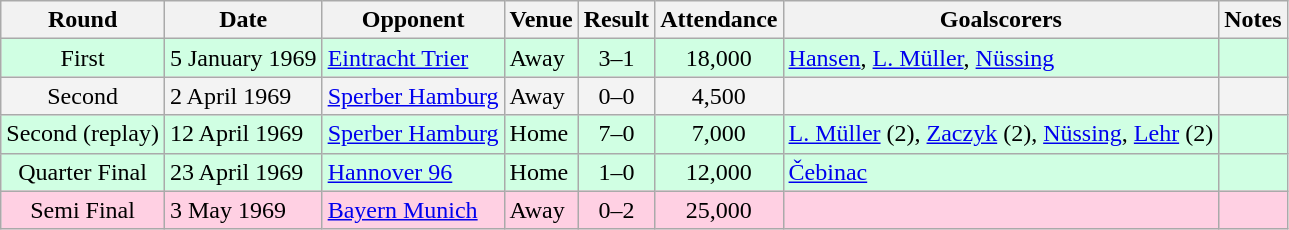<table class="wikitable">
<tr>
<th>Round</th>
<th>Date</th>
<th>Opponent</th>
<th>Venue</th>
<th>Result</th>
<th>Attendance</th>
<th>Goalscorers</th>
<th>Notes</th>
</tr>
<tr bgcolor="#d0ffe3">
<td align="center">First</td>
<td>5 January 1969</td>
<td><a href='#'>Eintracht Trier</a></td>
<td>Away</td>
<td align="center">3–1</td>
<td align="center">18,000</td>
<td><a href='#'>Hansen</a>, <a href='#'>L. Müller</a>, <a href='#'>Nüssing</a></td>
<td></td>
</tr>
<tr bgcolor="#f3f3f3">
<td align="center">Second</td>
<td>2 April 1969</td>
<td><a href='#'>Sperber Hamburg</a></td>
<td>Away</td>
<td align="center">0–0</td>
<td align="center">4,500</td>
<td></td>
<td></td>
</tr>
<tr bgcolor="#d0ffe3">
<td align="center">Second (replay)</td>
<td>12 April 1969</td>
<td><a href='#'>Sperber Hamburg</a></td>
<td>Home</td>
<td align="center">7–0</td>
<td align="center">7,000</td>
<td><a href='#'>L. Müller</a> (2), <a href='#'>Zaczyk</a> (2), <a href='#'>Nüssing</a>, <a href='#'>Lehr</a> (2)</td>
<td></td>
</tr>
<tr bgcolor="#d0ffe3">
<td align="center">Quarter Final</td>
<td>23 April 1969</td>
<td><a href='#'>Hannover 96</a></td>
<td>Home</td>
<td align="center">1–0</td>
<td align="center">12,000</td>
<td><a href='#'>Čebinac</a></td>
<td></td>
</tr>
<tr bgcolor="#ffd0e3">
<td align="center">Semi Final</td>
<td>3 May 1969</td>
<td><a href='#'>Bayern Munich</a></td>
<td>Away</td>
<td align="center">0–2</td>
<td align="center">25,000</td>
<td></td>
<td></td>
</tr>
</table>
